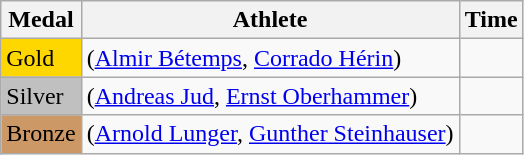<table class="wikitable">
<tr>
<th>Medal</th>
<th>Athlete</th>
<th>Time</th>
</tr>
<tr>
<td bgcolor="gold">Gold</td>
<td> (<a href='#'>Almir Bétemps</a>, <a href='#'>Corrado Hérin</a>)</td>
<td></td>
</tr>
<tr>
<td bgcolor="silver">Silver</td>
<td> (<a href='#'>Andreas Jud</a>, <a href='#'>Ernst Oberhammer</a>)</td>
<td></td>
</tr>
<tr>
<td bgcolor="CC9966">Bronze</td>
<td> (<a href='#'>Arnold Lunger</a>, <a href='#'>Gunther Steinhauser</a>)</td>
<td></td>
</tr>
</table>
